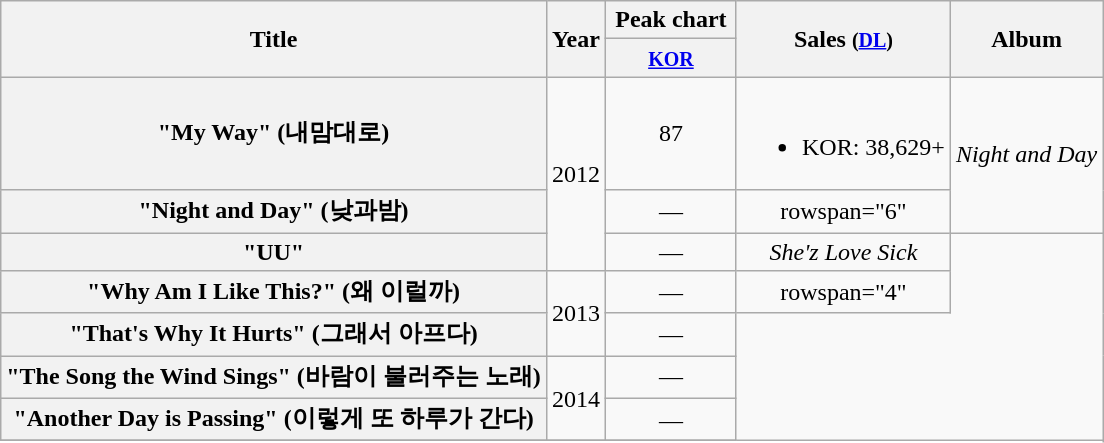<table class="wikitable plainrowheaders" style="text-align:center;">
<tr>
<th scope="col" rowspan="2">Title</th>
<th scope="col" rowspan="2">Year</th>
<th scope="col" colspan="1" style="width:5em;">Peak chart</th>
<th scope="col" rowspan="2">Sales <small>(<a href='#'>DL</a>)</small></th>
<th scope="col" rowspan="2">Album</th>
</tr>
<tr>
<th><small><a href='#'>KOR</a></small><br></th>
</tr>
<tr>
<th scope="row">"My Way" (내맘대로)</th>
<td rowspan="3">2012</td>
<td>87</td>
<td><br><ul><li>KOR: 38,629+</li></ul></td>
<td rowspan="2"><em>Night and Day</em></td>
</tr>
<tr>
<th scope="row">"Night and Day" (낮과밤)</th>
<td>—</td>
<td>rowspan="6" </td>
</tr>
<tr>
<th scope="row">"UU"</th>
<td>—</td>
<td><em>She'z Love Sick</em></td>
</tr>
<tr>
<th scope="row">"Why Am I Like This?" (왜 이럴까)</th>
<td rowspan="2">2013</td>
<td>—</td>
<td>rowspan="4" </td>
</tr>
<tr>
<th scope="row">"That's Why It Hurts" (그래서 아프다)</th>
<td>—</td>
</tr>
<tr>
<th scope="row">"The Song the Wind Sings" (바람이 불러주는 노래)</th>
<td rowspan="2">2014</td>
<td>—</td>
</tr>
<tr>
<th scope="row">"Another Day is Passing" (이렇게 또 하루가 간다)</th>
<td>—</td>
</tr>
<tr>
</tr>
</table>
